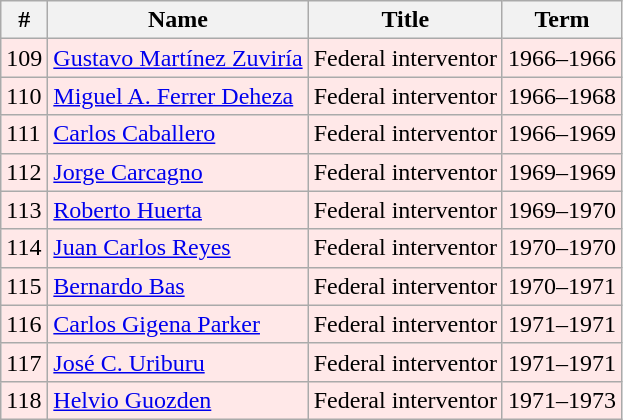<table class="wikitable">
<tr>
<th>#</th>
<th>Name</th>
<th>Title</th>
<th>Term</th>
</tr>
<tr bgcolor=#FFE8E8>
<td>109</td>
<td><a href='#'>Gustavo Martínez Zuviría</a></td>
<td>Federal interventor</td>
<td>1966–1966</td>
</tr>
<tr bgcolor=#FFE8E8>
<td>110</td>
<td><a href='#'>Miguel A. Ferrer Deheza</a></td>
<td>Federal interventor</td>
<td>1966–1968</td>
</tr>
<tr bgcolor=#FFE8E8>
<td>111</td>
<td><a href='#'>Carlos Caballero</a></td>
<td>Federal interventor</td>
<td>1966–1969</td>
</tr>
<tr bgcolor=#FFE8E8>
<td>112</td>
<td><a href='#'>Jorge Carcagno</a></td>
<td>Federal interventor</td>
<td>1969–1969</td>
</tr>
<tr bgcolor=#FFE8E8>
<td>113</td>
<td><a href='#'>Roberto Huerta</a></td>
<td>Federal interventor</td>
<td>1969–1970</td>
</tr>
<tr bgcolor=#FFE8E8>
<td>114</td>
<td><a href='#'>Juan Carlos Reyes</a></td>
<td>Federal interventor</td>
<td>1970–1970</td>
</tr>
<tr bgcolor=#FFE8E8>
<td>115</td>
<td><a href='#'>Bernardo Bas</a></td>
<td>Federal interventor</td>
<td>1970–1971</td>
</tr>
<tr bgcolor=#FFE8E8>
<td>116</td>
<td><a href='#'>Carlos Gigena Parker</a></td>
<td>Federal interventor</td>
<td>1971–1971</td>
</tr>
<tr bgcolor=#FFE8E8>
<td>117</td>
<td><a href='#'>José C. Uriburu</a></td>
<td>Federal interventor</td>
<td>1971–1971</td>
</tr>
<tr bgcolor=#FFE8E8>
<td>118</td>
<td><a href='#'>Helvio Guozden</a></td>
<td>Federal interventor</td>
<td>1971–1973</td>
</tr>
</table>
